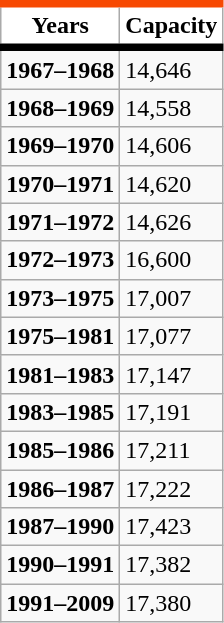<table class="wikitable">
<tr>
<th style="background:#FFFFFF; border-top:#F74902 5px solid; border-bottom:#000000 5px solid;">Years</th>
<th style="background:#FFFFFF; border-top:#F74902 5px solid; border-bottom:#000000 5px solid;">Capacity</th>
</tr>
<tr>
<td style=text-align:center><strong>1967–1968</strong></td>
<td>14,646</td>
</tr>
<tr>
<td style=text-align:center><strong>1968–1969</strong></td>
<td>14,558</td>
</tr>
<tr>
<td style=text-align:center><strong>1969–1970</strong></td>
<td>14,606</td>
</tr>
<tr>
<td style=text-align:center><strong>1970–1971</strong></td>
<td>14,620</td>
</tr>
<tr>
<td style=text-align:center><strong>1971–1972</strong></td>
<td>14,626</td>
</tr>
<tr>
<td style=text-align:center><strong>1972–1973</strong></td>
<td>16,600</td>
</tr>
<tr>
<td style=text-align:center><strong>1973–1975</strong></td>
<td>17,007</td>
</tr>
<tr>
<td style=text-align:center><strong>1975–1981</strong></td>
<td>17,077</td>
</tr>
<tr>
<td style=text-align:center><strong>1981–1983</strong></td>
<td>17,147</td>
</tr>
<tr>
<td style=text-align:center><strong>1983–1985</strong></td>
<td>17,191</td>
</tr>
<tr>
<td style=text-align:center><strong>1985–1986</strong></td>
<td>17,211</td>
</tr>
<tr>
<td style=text-align:center><strong>1986–1987</strong></td>
<td>17,222</td>
</tr>
<tr>
<td style=text-align:center><strong>1987–1990</strong></td>
<td>17,423</td>
</tr>
<tr>
<td style=text-align:center><strong>1990–1991</strong></td>
<td>17,382</td>
</tr>
<tr>
<td style=text-align:center><strong>1991–2009</strong></td>
<td>17,380</td>
</tr>
</table>
